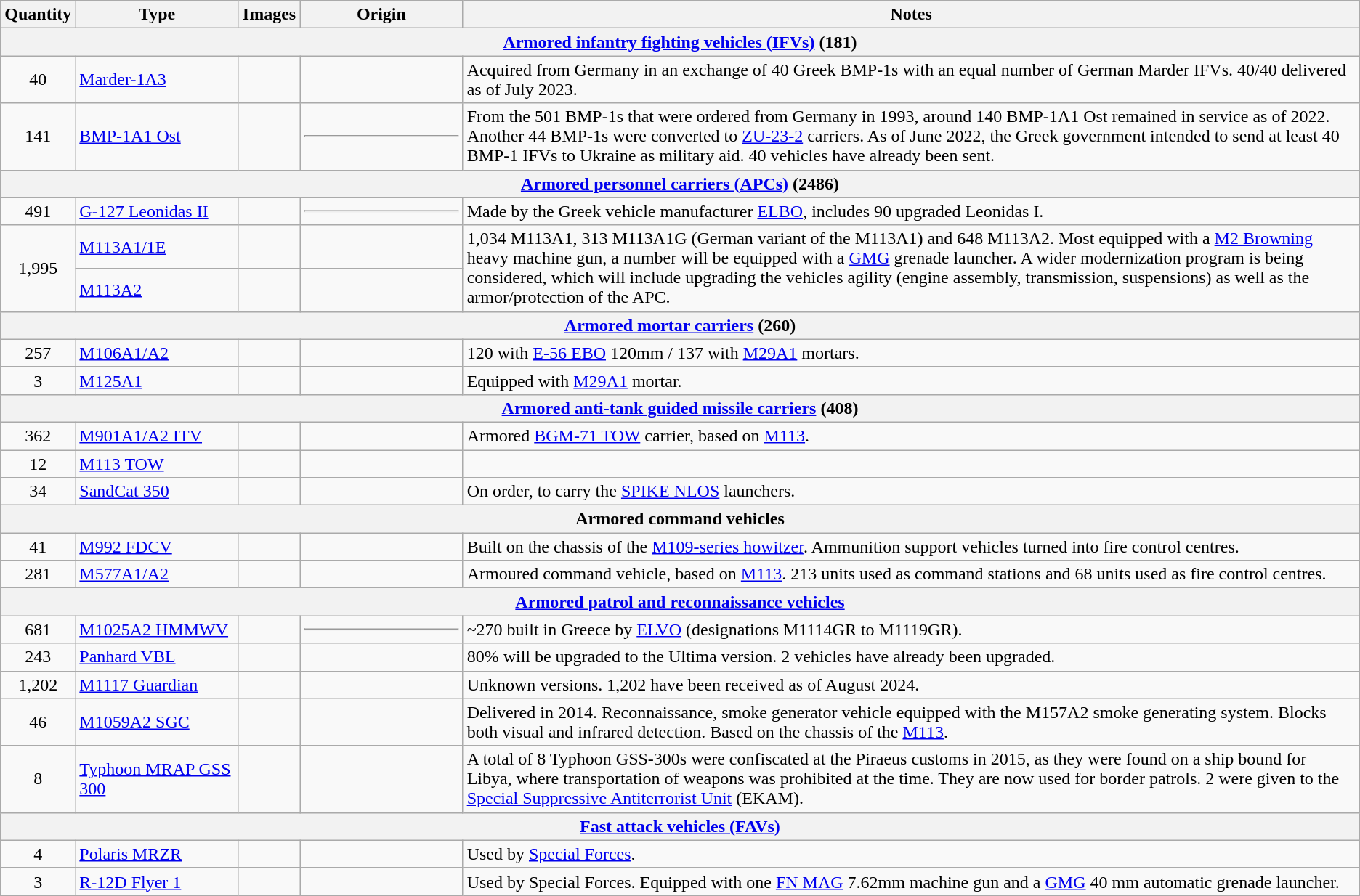<table class="wikitable">
<tr>
<th>Quantity</th>
<th>Type</th>
<th>Images</th>
<th>Origin</th>
<th>Notes</th>
</tr>
<tr>
<th colspan="5"><a href='#'>Armored infantry fighting vehicles (IFVs)</a> (181)</th>
</tr>
<tr>
<td align="center">40</td>
<td style="text-align:left; width:12%"><a href='#'>Marder-1A3</a></td>
<td></td>
<td></td>
<td>Acquired from Germany in an exchange of 40 Greek BMP-1s with an equal number of German Marder IFVs. 40/40 delivered as of July 2023.</td>
</tr>
<tr>
<td align="center">141</td>
<td><a href='#'>BMP-1A1 Ost</a></td>
<td></td>
<td style="text-align:left; width:12%"><hr></td>
<td>From the 501 BMP-1s that were ordered from Germany in 1993, around 140 BMP-1A1 Ost remained in service as of 2022. Another 44 BMP-1s were converted to <a href='#'>ZU-23-2</a> carriers. As of June 2022, the Greek government intended to send at least 40 BMP-1 IFVs to Ukraine as military aid. 40 vehicles have already been sent.</td>
</tr>
<tr>
<th colspan="5"><a href='#'>Armored personnel carriers (APCs)</a> (2486)</th>
</tr>
<tr>
<td align="center">491</td>
<td><a href='#'>G-127 Leonidas II</a></td>
<td></td>
<td><hr> </td>
<td>Made by the Greek vehicle manufacturer <a href='#'>ELBO</a>, includes 90 upgraded Leonidas I.</td>
</tr>
<tr>
<td rowspan="2" align="center">1,995</td>
<td><a href='#'>M113A1/1E</a></td>
<td></td>
<td></td>
<td rowspan="2">1,034 M113A1, 313 M113A1G (German variant of the M113A1) and 648 M113A2. Most equipped with a <a href='#'>M2 Browning</a> heavy machine gun, a number will be equipped with a <a href='#'>GMG</a> grenade launcher. A wider modernization program is being considered, which will include upgrading the vehicles agility (engine assembly, transmission, suspensions) as well as the armor/protection of the APC.</td>
</tr>
<tr>
<td><a href='#'>M113A2</a></td>
<td></td>
<td></td>
</tr>
<tr>
<th colspan="5"><a href='#'>Armored mortar carriers</a> (260)</th>
</tr>
<tr>
<td align="center">257</td>
<td><a href='#'>M106A1/A2</a></td>
<td></td>
<td></td>
<td>120 with <a href='#'>E-56 EBO</a> 120mm  / 137 with <a href='#'>M29A1</a> mortars.</td>
</tr>
<tr>
<td align="center">3</td>
<td><a href='#'>M125A1</a></td>
<td></td>
<td></td>
<td>Equipped with <a href='#'>M29A1</a> mortar.</td>
</tr>
<tr>
<th colspan="5"><a href='#'>Armored anti-tank guided missile carriers</a> (408)</th>
</tr>
<tr>
<td align="center">362</td>
<td><a href='#'>M901A1/A2 ITV</a></td>
<td></td>
<td></td>
<td>Armored <a href='#'>BGM-71 TOW</a> carrier, based on <a href='#'>M113</a>.</td>
</tr>
<tr>
<td align="center">12</td>
<td><a href='#'>M113 TOW</a></td>
<td></td>
<td></td>
<td></td>
</tr>
<tr>
<td align="center">34</td>
<td><a href='#'>SandCat 350</a></td>
<td></td>
<td></td>
<td>On order, to carry the <a href='#'>SPIKE NLOS</a> launchers.</td>
</tr>
<tr>
<th colspan="5">Armored command vehicles</th>
</tr>
<tr>
<td align="center">41</td>
<td><a href='#'>M992 FDCV</a></td>
<td></td>
<td></td>
<td>Built on the chassis of the <a href='#'>M109-series howitzer</a>. Ammunition support vehicles turned into fire control centres.</td>
</tr>
<tr>
<td align="center">281</td>
<td><a href='#'>M577A1/A2</a></td>
<td></td>
<td></td>
<td>Armoured command vehicle, based on <a href='#'>M113</a>. 213 units used as command stations and 68 units used as fire control centres.</td>
</tr>
<tr>
<th colspan="5"><a href='#'>Armored patrol and reconnaissance vehicles</a></th>
</tr>
<tr>
<td align="center">681</td>
<td><a href='#'>M1025A2 HMMWV</a></td>
<td></td>
<td><hr></td>
<td>~270 built in Greece by <a href='#'>ELVO</a> (designations M1114GR to M1119GR).</td>
</tr>
<tr>
<td align="center">243</td>
<td><a href='#'>Panhard VBL</a></td>
<td></td>
<td></td>
<td>80% will be upgraded to the Ultima version. 2 vehicles have already been upgraded.</td>
</tr>
<tr>
<td align="center">1,202</td>
<td><a href='#'>M1117 Guardian</a></td>
<td></td>
<td></td>
<td>Unknown versions. 1,202 have been received as of August 2024.</td>
</tr>
<tr>
<td align="center">46</td>
<td><a href='#'>M1059A2 SGC</a></td>
<td></td>
<td></td>
<td>Delivered in 2014. Reconnaissance, smoke generator vehicle equipped with the M157A2 smoke generating system. Blocks both visual and infrared detection. Based on the chassis of the <a href='#'>M113</a>.</td>
</tr>
<tr>
<td align="center">8</td>
<td><a href='#'>Typhoon MRAP GSS 300</a></td>
<td></td>
<td></td>
<td>A total of 8 Typhoon GSS-300s were confiscated at the Piraeus customs in 2015, as they were found on a ship bound for Libya, where transportation of weapons was prohibited at the time. They are now used for border patrols. 2 were given to the <a href='#'>Special Suppressive Antiterrorist Unit</a> (ΕΚΑΜ).</td>
</tr>
<tr>
<th colspan="5"><a href='#'>Fast attack vehicles (FAVs)</a></th>
</tr>
<tr>
<td align="center">4</td>
<td><a href='#'>Polaris MRZR</a></td>
<td></td>
<td></td>
<td>Used by <a href='#'>Special Forces</a>.</td>
</tr>
<tr>
<td align="center">3</td>
<td><a href='#'>R-12D Flyer 1</a></td>
<td></td>
<td></td>
<td>Used by Special Forces. Equipped with one <a href='#'>FN MAG</a> 7.62mm machine gun and a <a href='#'>GMG</a> 40 mm automatic grenade launcher.</td>
</tr>
</table>
